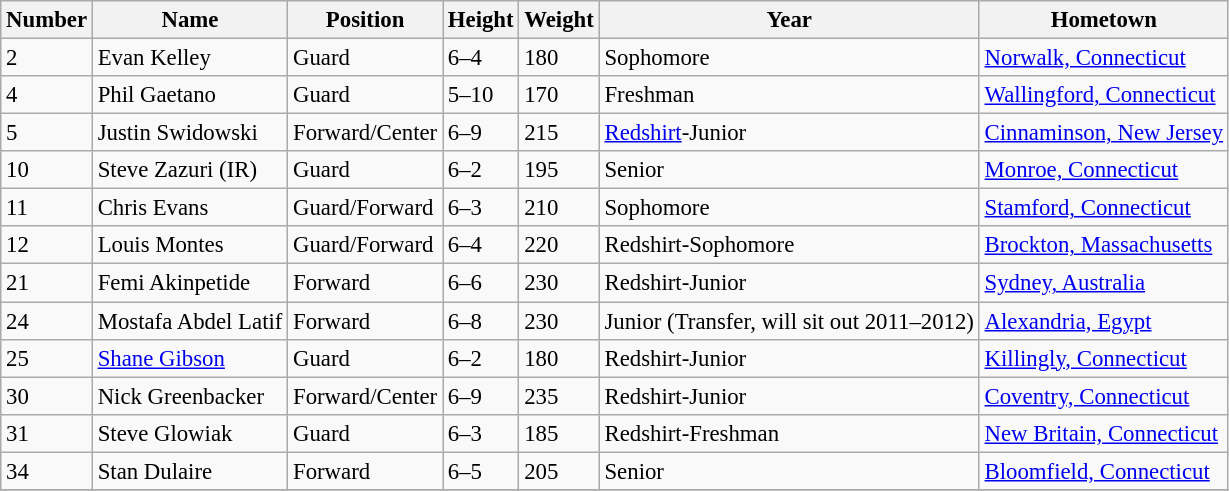<table class="wikitable" style="font-size: 95%;">
<tr>
<th>Number</th>
<th>Name</th>
<th>Position</th>
<th>Height</th>
<th>Weight</th>
<th>Year</th>
<th>Hometown</th>
</tr>
<tr>
<td>2</td>
<td>Evan Kelley</td>
<td>Guard</td>
<td>6–4</td>
<td>180</td>
<td>Sophomore</td>
<td><a href='#'>Norwalk, Connecticut</a></td>
</tr>
<tr>
<td>4</td>
<td>Phil Gaetano</td>
<td>Guard</td>
<td>5–10</td>
<td>170</td>
<td>Freshman</td>
<td><a href='#'>Wallingford, Connecticut</a></td>
</tr>
<tr>
<td>5</td>
<td>Justin Swidowski</td>
<td>Forward/Center</td>
<td>6–9</td>
<td>215</td>
<td><a href='#'>Redshirt</a>-Junior</td>
<td><a href='#'>Cinnaminson, New Jersey</a></td>
</tr>
<tr>
<td>10</td>
<td>Steve Zazuri (IR)</td>
<td>Guard</td>
<td>6–2</td>
<td>195</td>
<td>Senior</td>
<td><a href='#'>Monroe, Connecticut</a></td>
</tr>
<tr>
<td>11</td>
<td>Chris Evans</td>
<td>Guard/Forward</td>
<td>6–3</td>
<td>210</td>
<td>Sophomore</td>
<td><a href='#'>Stamford, Connecticut</a></td>
</tr>
<tr>
<td>12</td>
<td>Louis Montes</td>
<td>Guard/Forward</td>
<td>6–4</td>
<td>220</td>
<td>Redshirt-Sophomore</td>
<td><a href='#'>Brockton, Massachusetts</a></td>
</tr>
<tr>
<td>21</td>
<td>Femi Akinpetide</td>
<td>Forward</td>
<td>6–6</td>
<td>230</td>
<td>Redshirt-Junior</td>
<td><a href='#'>Sydney, Australia</a></td>
</tr>
<tr>
<td>24</td>
<td>Mostafa Abdel Latif</td>
<td>Forward</td>
<td>6–8</td>
<td>230</td>
<td>Junior (Transfer, will sit out 2011–2012)</td>
<td><a href='#'>Alexandria, Egypt</a></td>
</tr>
<tr>
<td>25</td>
<td><a href='#'>Shane Gibson</a></td>
<td>Guard</td>
<td>6–2</td>
<td>180</td>
<td>Redshirt-Junior</td>
<td><a href='#'>Killingly, Connecticut</a></td>
</tr>
<tr>
<td>30</td>
<td>Nick Greenbacker</td>
<td>Forward/Center</td>
<td>6–9</td>
<td>235</td>
<td>Redshirt-Junior</td>
<td><a href='#'>Coventry, Connecticut</a></td>
</tr>
<tr>
<td>31</td>
<td>Steve Glowiak</td>
<td>Guard</td>
<td>6–3</td>
<td>185</td>
<td>Redshirt-Freshman</td>
<td><a href='#'>New Britain, Connecticut</a></td>
</tr>
<tr>
<td>34</td>
<td>Stan Dulaire</td>
<td>Forward</td>
<td>6–5</td>
<td>205</td>
<td>Senior</td>
<td><a href='#'>Bloomfield, Connecticut</a></td>
</tr>
<tr>
</tr>
</table>
